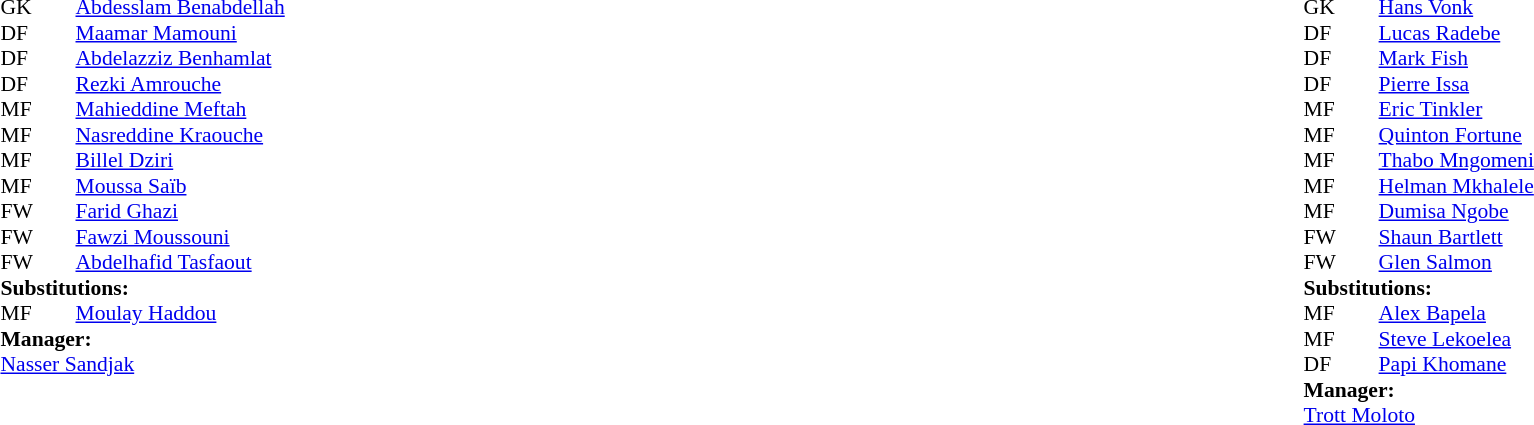<table width="100%">
<tr>
<td valign="top" width="50%"><br><table style="font-size: 90%" cellspacing="0" cellpadding="0">
<tr>
<th width="25"></th>
<th width="25"></th>
</tr>
<tr>
<td>GK</td>
<td></td>
<td><a href='#'>Abdesslam Benabdellah</a></td>
</tr>
<tr>
<td>DF</td>
<td></td>
<td><a href='#'>Maamar Mamouni</a></td>
</tr>
<tr>
<td>DF</td>
<td></td>
<td><a href='#'>Abdelazziz Benhamlat</a></td>
</tr>
<tr>
<td>DF</td>
<td></td>
<td><a href='#'>Rezki Amrouche</a></td>
</tr>
<tr>
<td>MF</td>
<td></td>
<td><a href='#'>Mahieddine Meftah</a></td>
</tr>
<tr>
<td>MF</td>
<td></td>
<td><a href='#'>Nasreddine Kraouche</a></td>
</tr>
<tr>
<td>MF</td>
<td></td>
<td><a href='#'>Billel Dziri</a></td>
</tr>
<tr>
<td>MF</td>
<td></td>
<td><a href='#'>Moussa Saïb</a></td>
</tr>
<tr>
<td>FW</td>
<td></td>
<td><a href='#'>Farid Ghazi</a></td>
</tr>
<tr>
<td>FW</td>
<td></td>
<td><a href='#'>Fawzi Moussouni</a></td>
<td></td>
<td></td>
</tr>
<tr>
<td>FW</td>
<td></td>
<td><a href='#'>Abdelhafid Tasfaout</a></td>
</tr>
<tr>
<td colspan=3><strong>Substitutions:</strong></td>
</tr>
<tr>
<td>MF</td>
<td></td>
<td><a href='#'>Moulay Haddou</a></td>
<td></td>
<td></td>
</tr>
<tr>
<td colspan=3><strong>Manager:</strong></td>
</tr>
<tr>
<td colspan=3> <a href='#'>Nasser Sandjak</a></td>
</tr>
</table>
</td>
<td valign="top"></td>
<td valign="top" width="50%"><br><table style="font-size: 90%" cellspacing="0" cellpadding="0" align="center">
<tr>
<th width=25></th>
<th width=25></th>
</tr>
<tr>
<td>GK</td>
<td></td>
<td><a href='#'>Hans Vonk</a></td>
</tr>
<tr>
<td>DF</td>
<td></td>
<td><a href='#'>Lucas Radebe</a></td>
</tr>
<tr>
<td>DF</td>
<td></td>
<td><a href='#'>Mark Fish</a></td>
</tr>
<tr>
<td>DF</td>
<td></td>
<td><a href='#'>Pierre Issa</a></td>
</tr>
<tr>
<td>MF</td>
<td></td>
<td><a href='#'>Eric Tinkler</a></td>
<td></td>
<td></td>
</tr>
<tr>
<td>MF</td>
<td></td>
<td><a href='#'>Quinton Fortune</a></td>
<td></td>
<td></td>
</tr>
<tr>
<td>MF</td>
<td></td>
<td><a href='#'>Thabo Mngomeni</a></td>
<td></td>
<td></td>
</tr>
<tr>
<td>MF</td>
<td></td>
<td><a href='#'>Helman Mkhalele</a></td>
</tr>
<tr>
<td>MF</td>
<td></td>
<td><a href='#'>Dumisa Ngobe</a></td>
</tr>
<tr>
<td>FW</td>
<td></td>
<td><a href='#'>Shaun Bartlett</a></td>
</tr>
<tr>
<td>FW</td>
<td></td>
<td><a href='#'>Glen Salmon</a></td>
</tr>
<tr>
<td colspan=3><strong>Substitutions:</strong></td>
</tr>
<tr>
<td>MF</td>
<td></td>
<td><a href='#'>Alex Bapela</a></td>
<td></td>
<td></td>
</tr>
<tr>
<td>MF</td>
<td></td>
<td><a href='#'>Steve Lekoelea</a></td>
<td></td>
<td></td>
</tr>
<tr>
<td>DF</td>
<td></td>
<td><a href='#'>Papi Khomane</a></td>
<td></td>
<td></td>
</tr>
<tr>
<td colspan=3><strong>Manager:</strong></td>
</tr>
<tr>
<td colspan=3> <a href='#'>Trott Moloto</a></td>
</tr>
</table>
</td>
</tr>
</table>
